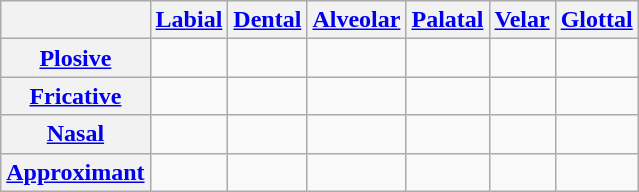<table class="wikitable" style="text-align:center">
<tr>
<th></th>
<th><a href='#'>Labial</a></th>
<th><a href='#'>Dental</a></th>
<th><a href='#'>Alveolar</a></th>
<th><a href='#'>Palatal</a></th>
<th><a href='#'>Velar</a></th>
<th><a href='#'>Glottal</a></th>
</tr>
<tr>
<th><a href='#'>Plosive</a></th>
<td> </td>
<td></td>
<td> </td>
<td></td>
<td>  </td>
<td></td>
</tr>
<tr>
<th><a href='#'>Fricative</a></th>
<td></td>
<td></td>
<td> </td>
<td> </td>
<td></td>
<td></td>
</tr>
<tr>
<th><a href='#'>Nasal</a></th>
<td></td>
<td></td>
<td></td>
<td></td>
<td></td>
<td></td>
</tr>
<tr>
<th><a href='#'>Approximant</a></th>
<td></td>
<td></td>
<td> </td>
<td></td>
<td></td>
<td></td>
</tr>
</table>
